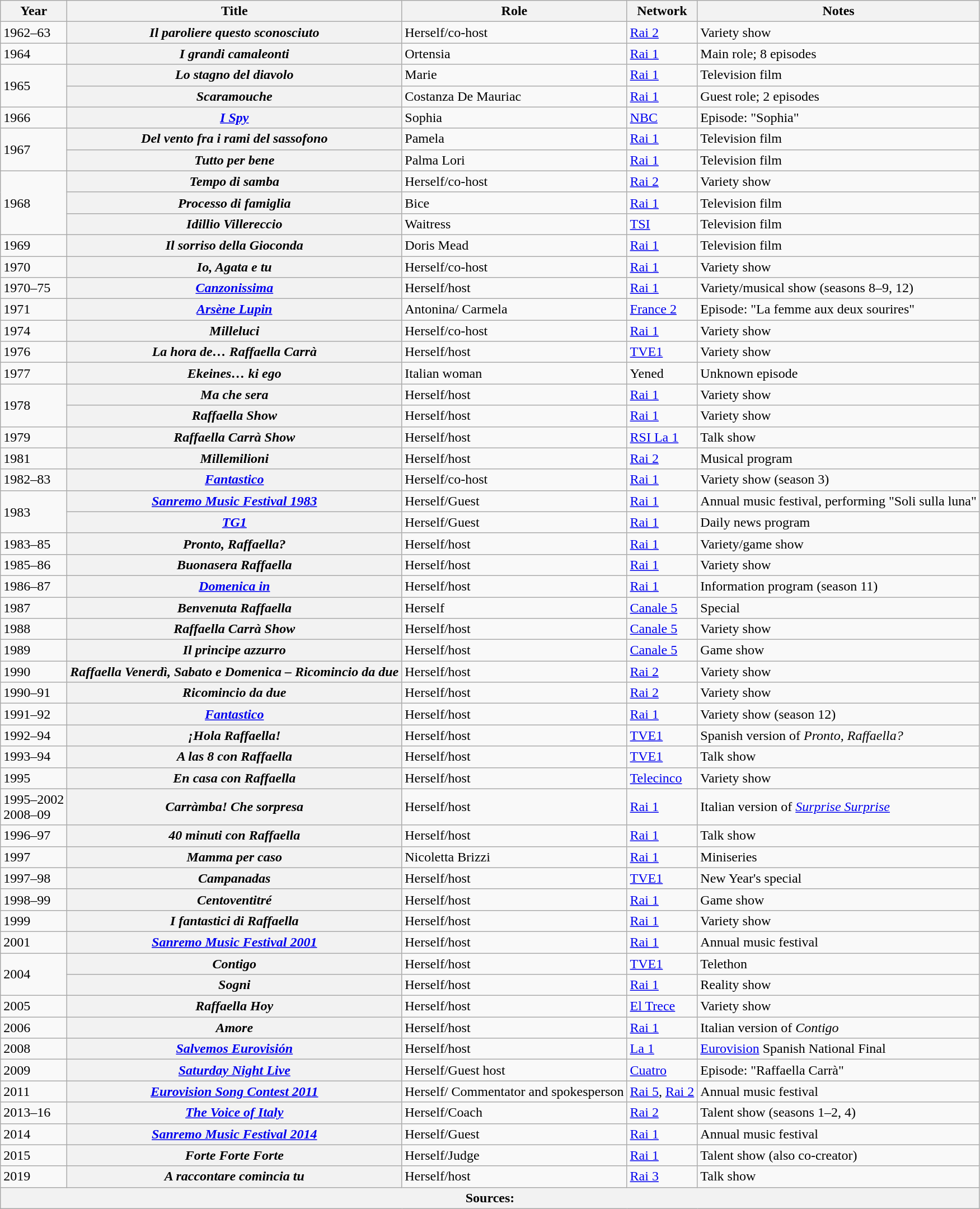<table class="wikitable plainrowheaders" style="text-align:left">
<tr>
<th>Year</th>
<th>Title</th>
<th>Role</th>
<th>Network</th>
<th>Notes</th>
</tr>
<tr>
<td>1962–63</td>
<th scope="row"><em>Il paroliere questo sconosciuto</em></th>
<td>Herself/co-host</td>
<td><a href='#'>Rai 2</a></td>
<td>Variety show</td>
</tr>
<tr>
<td>1964</td>
<th scope="row"><em>I grandi camaleonti</em></th>
<td>Ortensia</td>
<td><a href='#'>Rai 1</a></td>
<td>Main role; 8 episodes</td>
</tr>
<tr>
<td rowspan="2">1965</td>
<th scope="row"><em>Lo stagno del diavolo</em></th>
<td>Marie</td>
<td><a href='#'>Rai 1</a></td>
<td>Television film</td>
</tr>
<tr>
<th scope="row"><em>Scaramouche</em></th>
<td>Costanza De Mauriac</td>
<td><a href='#'>Rai 1</a></td>
<td>Guest role; 2 episodes</td>
</tr>
<tr>
<td>1966</td>
<th scope="row"><em><a href='#'>I Spy</a></em></th>
<td>Sophia</td>
<td><a href='#'>NBC</a></td>
<td>Episode: "Sophia"</td>
</tr>
<tr>
<td rowspan="2">1967</td>
<th scope="row"><em>Del vento fra i rami del sassofono</em></th>
<td>Pamela</td>
<td><a href='#'>Rai 1</a></td>
<td>Television film</td>
</tr>
<tr>
<th scope="row"><em>Tutto per bene</em></th>
<td>Palma Lori</td>
<td><a href='#'>Rai 1</a></td>
<td>Television film</td>
</tr>
<tr>
<td rowspan="3">1968</td>
<th scope="row"><em>Tempo di samba</em></th>
<td>Herself/co-host</td>
<td><a href='#'>Rai 2</a></td>
<td>Variety show</td>
</tr>
<tr>
<th scope="row"><em>Processo di famiglia</em></th>
<td>Bice</td>
<td><a href='#'>Rai 1</a></td>
<td>Television film</td>
</tr>
<tr>
<th scope="row"><em>Idillio Villereccio</em></th>
<td>Waitress</td>
<td><a href='#'>TSI</a></td>
<td>Television film</td>
</tr>
<tr>
<td>1969</td>
<th scope="row"><em>Il sorriso della Gioconda</em></th>
<td>Doris Mead</td>
<td><a href='#'>Rai 1</a></td>
<td>Television film</td>
</tr>
<tr>
<td>1970</td>
<th scope="row"><em>Io, Agata e tu</em></th>
<td>Herself/co-host</td>
<td><a href='#'>Rai 1</a></td>
<td>Variety show</td>
</tr>
<tr>
<td>1970–75</td>
<th scope="row"><em><a href='#'>Canzonissima</a></em></th>
<td>Herself/host</td>
<td><a href='#'>Rai 1</a></td>
<td>Variety/musical show (seasons 8–9, 12)</td>
</tr>
<tr>
<td>1971</td>
<th scope="row"><em><a href='#'>Arsène Lupin</a></em></th>
<td>Antonina/ Carmela</td>
<td><a href='#'>France 2</a></td>
<td>Episode: "La femme aux deux sourires"</td>
</tr>
<tr>
<td>1974</td>
<th scope="row"><em>Milleluci</em></th>
<td>Herself/co-host</td>
<td><a href='#'>Rai 1</a></td>
<td>Variety show</td>
</tr>
<tr>
<td>1976</td>
<th scope="row"><em>La hora de… Raffaella Carrà</em></th>
<td>Herself/host</td>
<td><a href='#'>TVE1</a></td>
<td>Variety show</td>
</tr>
<tr>
<td>1977</td>
<th scope="row"><em>Ekeines… ki ego</em></th>
<td>Italian woman</td>
<td>Yened</td>
<td>Unknown episode</td>
</tr>
<tr>
<td rowspan="2">1978</td>
<th scope="row"><em>Ma che sera</em></th>
<td>Herself/host</td>
<td><a href='#'>Rai 1</a></td>
<td>Variety show</td>
</tr>
<tr>
<th scope="row"><em>Raffaella Show</em></th>
<td>Herself/host</td>
<td><a href='#'>Rai 1</a></td>
<td>Variety show</td>
</tr>
<tr>
<td>1979</td>
<th scope="row"><em>Raffaella Carrà Show</em></th>
<td>Herself/host</td>
<td><a href='#'>RSI La 1</a></td>
<td>Talk show</td>
</tr>
<tr>
<td>1981</td>
<th scope="row"><em>Millemilioni</em></th>
<td>Herself/host</td>
<td><a href='#'>Rai 2</a></td>
<td>Musical program</td>
</tr>
<tr>
<td>1982–83</td>
<th scope="row"><em><a href='#'>Fantastico</a></em></th>
<td>Herself/co-host</td>
<td><a href='#'>Rai 1</a></td>
<td>Variety show (season 3)</td>
</tr>
<tr>
<td rowspan="2">1983</td>
<th scope="row"><em><a href='#'>Sanremo Music Festival 1983</a></em></th>
<td>Herself/Guest</td>
<td><a href='#'>Rai 1</a></td>
<td>Annual music festival, performing "Soli sulla luna"</td>
</tr>
<tr>
<th scope="row"><em><a href='#'>TG1</a></em></th>
<td>Herself/Guest</td>
<td><a href='#'>Rai 1</a></td>
<td>Daily news program</td>
</tr>
<tr>
<td>1983–85</td>
<th scope="row"><em>Pronto, Raffaella?</em></th>
<td>Herself/host</td>
<td><a href='#'>Rai 1</a></td>
<td>Variety/game show</td>
</tr>
<tr>
<td>1985–86</td>
<th scope="row"><em>Buonasera Raffaella</em></th>
<td>Herself/host</td>
<td><a href='#'>Rai 1</a></td>
<td>Variety show</td>
</tr>
<tr>
<td>1986–87</td>
<th scope="row"><em><a href='#'>Domenica in</a></em></th>
<td>Herself/host</td>
<td><a href='#'>Rai 1</a></td>
<td>Information program (season 11)</td>
</tr>
<tr>
<td>1987</td>
<th scope="row"><em>Benvenuta Raffaella</em></th>
<td>Herself</td>
<td><a href='#'>Canale 5</a></td>
<td>Special</td>
</tr>
<tr>
<td>1988</td>
<th scope="row"><em>Raffaella Carrà Show</em></th>
<td>Herself/host</td>
<td><a href='#'>Canale 5</a></td>
<td>Variety show</td>
</tr>
<tr>
<td>1989</td>
<th scope="row"><em>Il principe azzurro</em></th>
<td>Herself/host</td>
<td><a href='#'>Canale 5</a></td>
<td>Game show</td>
</tr>
<tr>
<td>1990</td>
<th scope="row"><em>Raffaella Venerdì, Sabato e Domenica – Ricomincio da due</em></th>
<td>Herself/host</td>
<td><a href='#'>Rai 2</a></td>
<td>Variety show</td>
</tr>
<tr>
<td>1990–91</td>
<th scope="row"><em>Ricomincio da due</em></th>
<td>Herself/host</td>
<td><a href='#'>Rai 2</a></td>
<td>Variety show</td>
</tr>
<tr>
<td>1991–92</td>
<th scope="row"><em><a href='#'>Fantastico</a></em></th>
<td>Herself/host</td>
<td><a href='#'>Rai 1</a></td>
<td>Variety show (season 12)</td>
</tr>
<tr>
<td>1992–94</td>
<th scope="row"><em>¡Hola Raffaella!</em></th>
<td>Herself/host</td>
<td><a href='#'>TVE1</a></td>
<td>Spanish version of <em>Pronto, Raffaella?</em></td>
</tr>
<tr>
<td>1993–94</td>
<th scope="row"><em>A las 8 con Raffaella</em></th>
<td>Herself/host</td>
<td><a href='#'>TVE1</a></td>
<td>Talk show</td>
</tr>
<tr>
<td>1995</td>
<th scope="row"><em>En casa con Raffaella</em></th>
<td>Herself/host</td>
<td><a href='#'>Telecinco</a></td>
<td>Variety show</td>
</tr>
<tr>
<td>1995–2002<br>2008–09</td>
<th scope="row"><em>Carràmba! Che sorpresa</em></th>
<td>Herself/host</td>
<td><a href='#'>Rai 1</a></td>
<td>Italian version of <em><a href='#'>Surprise Surprise</a></em></td>
</tr>
<tr>
<td>1996–97</td>
<th scope="row"><em>40 minuti con Raffaella</em></th>
<td>Herself/host</td>
<td><a href='#'>Rai 1</a></td>
<td>Talk show</td>
</tr>
<tr>
<td>1997</td>
<th scope="row"><em>Mamma per caso</em></th>
<td>Nicoletta Brizzi</td>
<td><a href='#'>Rai 1</a></td>
<td>Miniseries</td>
</tr>
<tr>
<td>1997–98</td>
<th scope="row"><em>Campanadas</em></th>
<td>Herself/host</td>
<td><a href='#'>TVE1</a></td>
<td>New Year's special</td>
</tr>
<tr>
<td>1998–99</td>
<th scope="row"><em>Centoventitré</em></th>
<td>Herself/host</td>
<td><a href='#'>Rai 1</a></td>
<td>Game show</td>
</tr>
<tr>
<td>1999</td>
<th scope="row"><em>I fantastici di Raffaella</em></th>
<td>Herself/host</td>
<td><a href='#'>Rai 1</a></td>
<td>Variety show</td>
</tr>
<tr>
<td>2001</td>
<th scope="row"><em><a href='#'>Sanremo Music Festival 2001</a></em></th>
<td>Herself/host</td>
<td><a href='#'>Rai 1</a></td>
<td>Annual music festival</td>
</tr>
<tr>
<td rowspan="2">2004</td>
<th scope="row"><em>Contigo</em></th>
<td>Herself/host</td>
<td><a href='#'>TVE1</a></td>
<td>Telethon</td>
</tr>
<tr>
<th scope="row"><em>Sogni</em></th>
<td>Herself/host</td>
<td><a href='#'>Rai 1</a></td>
<td>Reality show</td>
</tr>
<tr>
<td>2005</td>
<th scope="row"><em>Raffaella Hoy</em></th>
<td>Herself/host</td>
<td><a href='#'>El Trece</a></td>
<td>Variety show</td>
</tr>
<tr>
<td>2006</td>
<th scope="row"><em>Amore</em></th>
<td>Herself/host</td>
<td><a href='#'>Rai 1</a></td>
<td>Italian version of <em>Contigo</em></td>
</tr>
<tr>
<td>2008</td>
<th scope="row"><em><a href='#'>Salvemos Eurovisión</a></em></th>
<td>Herself/host</td>
<td><a href='#'>La 1</a></td>
<td><a href='#'>Eurovision</a> Spanish National Final</td>
</tr>
<tr>
<td>2009</td>
<th scope="row"><em><a href='#'>Saturday Night Live</a></em></th>
<td>Herself/Guest host</td>
<td><a href='#'>Cuatro</a></td>
<td>Episode: "Raffaella Carrà"</td>
</tr>
<tr>
<td>2011</td>
<th scope="row"><em><a href='#'>Eurovision Song Contest 2011</a></em></th>
<td>Herself/ Commentator and spokesperson</td>
<td><a href='#'>Rai 5</a>, <a href='#'>Rai 2</a></td>
<td>Annual music festival</td>
</tr>
<tr>
<td>2013–16</td>
<th scope="row"><em><a href='#'>The Voice of Italy</a></em></th>
<td>Herself/Coach</td>
<td><a href='#'>Rai 2</a></td>
<td>Talent show (seasons 1–2, 4)</td>
</tr>
<tr>
<td>2014</td>
<th scope="row"><em><a href='#'>Sanremo Music Festival 2014</a></em></th>
<td>Herself/Guest</td>
<td><a href='#'>Rai 1</a></td>
<td>Annual music festival</td>
</tr>
<tr>
<td>2015</td>
<th scope="row"><em>Forte Forte Forte</em></th>
<td>Herself/Judge</td>
<td><a href='#'>Rai 1</a></td>
<td>Talent show (also co-creator)</td>
</tr>
<tr>
<td>2019</td>
<th scope="row"><em>A raccontare comincia tu</em></th>
<td>Herself/host</td>
<td><a href='#'>Rai 3</a></td>
<td>Talk show</td>
</tr>
<tr>
<th colspan=5>Sources:</th>
</tr>
</table>
